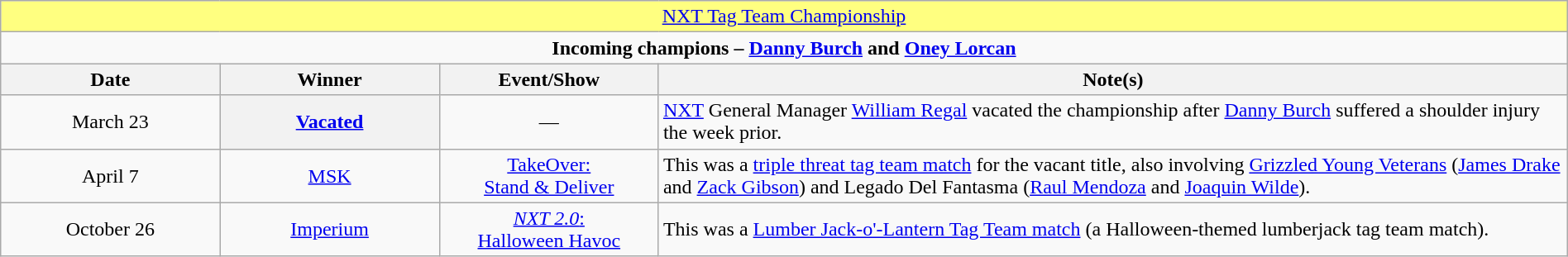<table class="wikitable" style="text-align:center; width:100%;">
<tr style="background:#FFFF80;">
<td colspan="4" style="text-align: center;"><a href='#'>NXT Tag Team Championship</a></td>
</tr>
<tr>
<td colspan="4" style="text-align: center;"><strong>Incoming champions – <a href='#'>Danny Burch</a> and <a href='#'>Oney Lorcan</a></strong></td>
</tr>
<tr>
<th width=14%>Date</th>
<th width=14%>Winner</th>
<th width=14%>Event/Show</th>
<th width=58%>Note(s)</th>
</tr>
<tr>
<td>March 23</td>
<th><a href='#'>Vacated</a></th>
<td>—</td>
<td align=left><a href='#'>NXT</a> General Manager <a href='#'>William Regal</a> vacated the championship after <a href='#'>Danny Burch</a> suffered a shoulder injury the week prior.</td>
</tr>
<tr>
<td>April 7</td>
<td><a href='#'>MSK</a><br></td>
<td><a href='#'>TakeOver:<br>Stand & Deliver</a><br></td>
<td align=left>This was a <a href='#'>triple threat tag team match</a> for the vacant title, also involving <a href='#'>Grizzled Young Veterans</a> (<a href='#'>James Drake</a> and <a href='#'>Zack Gibson</a>) and Legado Del Fantasma (<a href='#'>Raul Mendoza</a> and <a href='#'>Joaquin Wilde</a>).</td>
</tr>
<tr>
<td>October 26</td>
<td><a href='#'>Imperium</a><br></td>
<td><a href='#'><em>NXT 2.0</em>:<br>Halloween Havoc</a></td>
<td align=left>This was a <a href='#'>Lumber Jack-o'-Lantern Tag Team match</a> (a Halloween-themed lumberjack tag team match).</td>
</tr>
</table>
